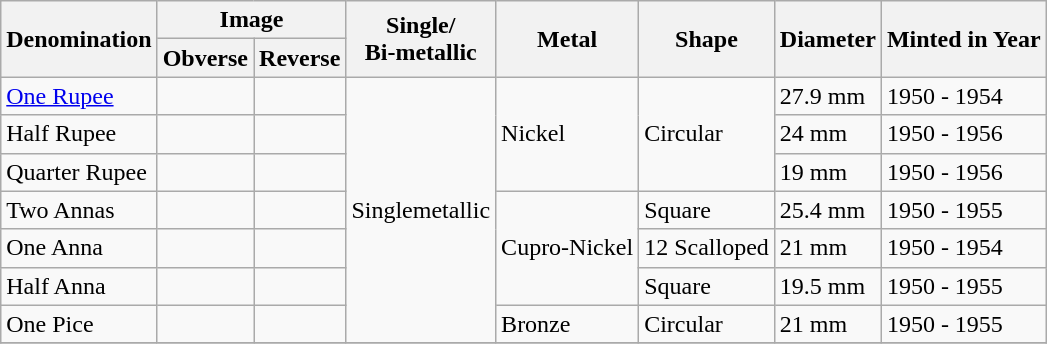<table class="wikitable">
<tr>
<th rowspan="2">Denomination</th>
<th colspan="2">Image</th>
<th rowspan="2">Single/<br>Bi-metallic</th>
<th rowspan="2">Metal</th>
<th rowspan="2">Shape</th>
<th rowspan="2">Diameter</th>
<th rowspan="2">Minted in Year</th>
</tr>
<tr>
<th>Obverse</th>
<th>Reverse</th>
</tr>
<tr>
<td><a href='#'>One Rupee</a></td>
<td></td>
<td></td>
<td rowspan="7">Singlemetallic</td>
<td rowspan="3"  >Nickel</td>
<td rowspan="3">Circular</td>
<td>27.9 mm</td>
<td>1950 - 1954</td>
</tr>
<tr>
<td>Half Rupee</td>
<td></td>
<td></td>
<td>24 mm</td>
<td>1950 - 1956</td>
</tr>
<tr>
<td>Quarter Rupee</td>
<td></td>
<td></td>
<td>19 mm</td>
<td>1950 - 1956</td>
</tr>
<tr>
<td>Two Annas</td>
<td></td>
<td></td>
<td rowspan="3"  >Cupro-Nickel</td>
<td>Square</td>
<td>25.4 mm</td>
<td>1950 - 1955</td>
</tr>
<tr>
<td>One Anna</td>
<td></td>
<td></td>
<td>12 Scalloped</td>
<td>21 mm</td>
<td>1950 - 1954</td>
</tr>
<tr>
<td>Half Anna</td>
<td></td>
<td></td>
<td>Square</td>
<td>19.5 mm</td>
<td>1950 - 1955</td>
</tr>
<tr>
<td>One Pice</td>
<td></td>
<td></td>
<td>Bronze</td>
<td>Circular</td>
<td>21 mm</td>
<td>1950 - 1955</td>
</tr>
<tr>
</tr>
</table>
